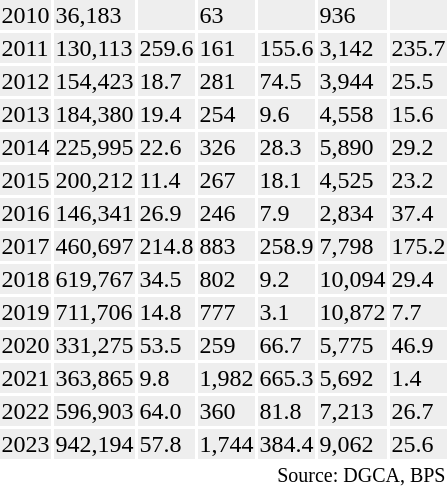<table class="toccolours sortable" style="padding:0.5em;">
<tr>
<th></th>
<th></th>
<th></th>
<th></th>
<th></th>
<th></th>
<th></th>
</tr>
<tr style="background:#eee;">
<td>2010</td>
<td>36,183</td>
<td></td>
<td>63</td>
<td></td>
<td>936</td>
<td></td>
</tr>
<tr style="background:#eee;">
<td>2011</td>
<td>130,113</td>
<td> 259.6</td>
<td>161</td>
<td> 155.6</td>
<td>3,142</td>
<td> 235.7</td>
</tr>
<tr style="background:#eee;">
<td>2012</td>
<td>154,423</td>
<td> 18.7</td>
<td>281</td>
<td> 74.5</td>
<td>3,944</td>
<td> 25.5</td>
</tr>
<tr style="background:#eee;">
<td>2013</td>
<td>184,380</td>
<td> 19.4</td>
<td>254</td>
<td> 9.6</td>
<td>4,558</td>
<td> 15.6</td>
</tr>
<tr style="background:#eee;">
<td>2014</td>
<td>225,995</td>
<td> 22.6</td>
<td>326</td>
<td> 28.3</td>
<td>5,890</td>
<td> 29.2</td>
</tr>
<tr style="background:#eee;">
<td>2015</td>
<td>200,212</td>
<td> 11.4</td>
<td>267</td>
<td> 18.1</td>
<td>4,525</td>
<td> 23.2</td>
</tr>
<tr style="background:#eee;">
<td>2016</td>
<td>146,341</td>
<td> 26.9</td>
<td>246</td>
<td> 7.9</td>
<td>2,834</td>
<td> 37.4</td>
</tr>
<tr style="background:#eee;">
<td>2017</td>
<td>460,697</td>
<td> 214.8</td>
<td>883</td>
<td> 258.9</td>
<td>7,798</td>
<td> 175.2</td>
</tr>
<tr style="background:#eee;">
<td>2018</td>
<td>619,767</td>
<td> 34.5</td>
<td>802</td>
<td> 9.2</td>
<td>10,094</td>
<td> 29.4</td>
</tr>
<tr style="background:#eee;">
<td>2019</td>
<td>711,706</td>
<td> 14.8</td>
<td>777</td>
<td> 3.1</td>
<td>10,872</td>
<td> 7.7</td>
</tr>
<tr style="background:#eee;">
<td>2020</td>
<td>331,275</td>
<td> 53.5</td>
<td>259</td>
<td> 66.7</td>
<td>5,775</td>
<td> 46.9</td>
</tr>
<tr style="background:#eee;">
<td>2021</td>
<td>363,865</td>
<td> 9.8</td>
<td>1,982</td>
<td> 665.3</td>
<td>5,692</td>
<td> 1.4</td>
</tr>
<tr style="background:#eee;">
<td>2022</td>
<td>596,903</td>
<td> 64.0</td>
<td>360</td>
<td> 81.8</td>
<td>7,213</td>
<td> 26.7</td>
</tr>
<tr style="background:#eee;">
<td>2023</td>
<td>942,194</td>
<td> 57.8</td>
<td>1,744</td>
<td> 384.4</td>
<td>9,062</td>
<td> 25.6</td>
</tr>
<tr>
<td colspan="7" style="text-align:right;"><sup>Source: DGCA, BPS</sup></td>
</tr>
</table>
